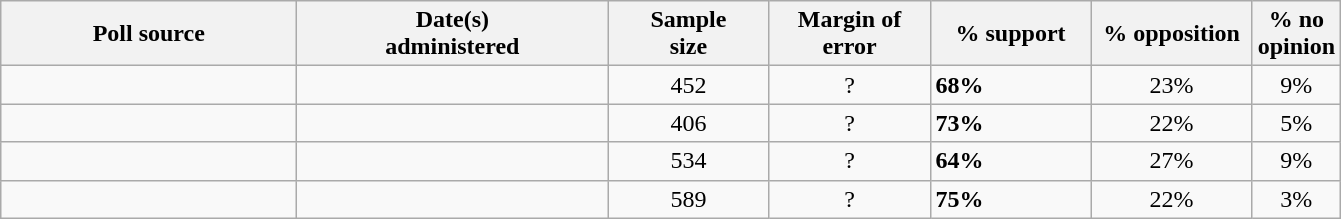<table class="wikitable">
<tr style="text-align:right;">
<th style="width:190px;">Poll source</th>
<th style="width:200px;">Date(s)<br>administered</th>
<th style="width:100px;">Sample<br>size</th>
<th style="width:100px;">Margin of<br>error</th>
<th style="width:100px;">% support</th>
<th style="width:100px;">% opposition</th>
<th style="width:40px;">% no opinion</th>
</tr>
<tr>
<td></td>
<td align=center></td>
<td align=center>452</td>
<td align=center>?</td>
<td><strong>68%</strong></td>
<td align=center>23%</td>
<td align=center>9%</td>
</tr>
<tr>
<td></td>
<td align=center></td>
<td align=center>406</td>
<td align=center>?</td>
<td><strong>73%</strong></td>
<td align=center>22%</td>
<td align=center>5%</td>
</tr>
<tr>
<td></td>
<td align=center></td>
<td align=center>534</td>
<td align=center>?</td>
<td><strong>64%</strong></td>
<td align=center>27%</td>
<td align=center>9%</td>
</tr>
<tr>
<td></td>
<td align=center></td>
<td align=center>589</td>
<td align=center>?</td>
<td><strong>75%</strong></td>
<td align=center>22%</td>
<td align=center>3%</td>
</tr>
</table>
